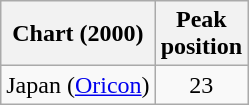<table class="wikitable sortable plainrowheaders">
<tr>
<th scope="col">Chart (2000)</th>
<th scope="col">Peak<br>position</th>
</tr>
<tr>
<td>Japan (<a href='#'>Oricon</a>)</td>
<td style="text-align:center;">23</td>
</tr>
</table>
